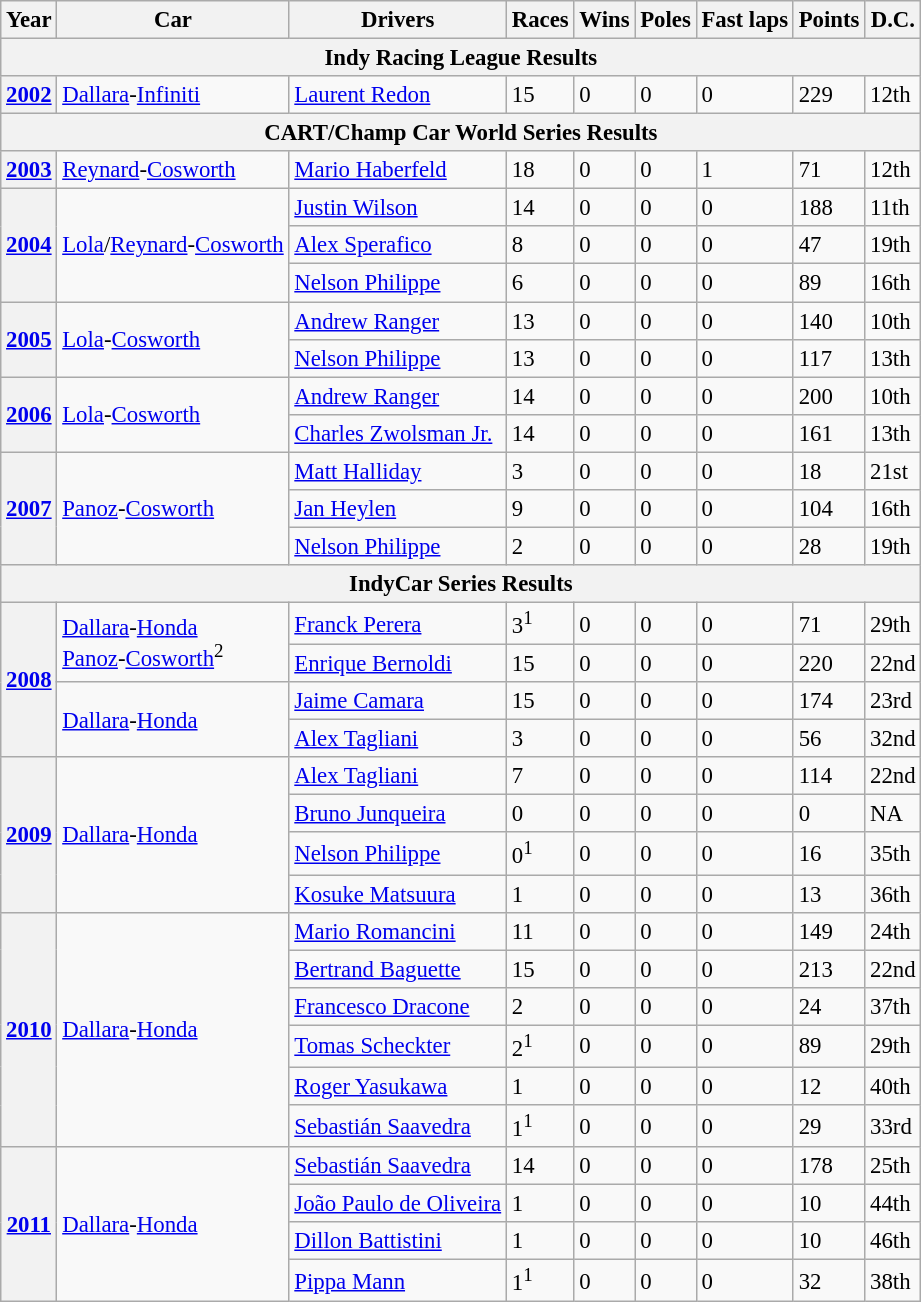<table class="wikitable" style="font-size:95%">
<tr>
<th>Year</th>
<th>Car</th>
<th>Drivers</th>
<th>Races</th>
<th>Wins</th>
<th>Poles</th>
<th>Fast laps</th>
<th>Points</th>
<th>D.C.</th>
</tr>
<tr>
<th colspan=9>Indy Racing League Results</th>
</tr>
<tr>
<th><a href='#'>2002</a></th>
<td><a href='#'>Dallara</a>-<a href='#'>Infiniti</a></td>
<td> <a href='#'>Laurent Redon</a></td>
<td>15</td>
<td>0</td>
<td>0</td>
<td>0</td>
<td>229</td>
<td>12th</td>
</tr>
<tr>
<th colspan=9>CART/Champ Car World Series Results</th>
</tr>
<tr>
<th><a href='#'>2003</a></th>
<td><a href='#'>Reynard</a>-<a href='#'>Cosworth</a></td>
<td> <a href='#'>Mario Haberfeld</a></td>
<td>18</td>
<td>0</td>
<td>0</td>
<td>1</td>
<td>71</td>
<td>12th</td>
</tr>
<tr>
<th rowspan="3"><a href='#'>2004</a></th>
<td rowspan="3"><a href='#'>Lola</a>/<a href='#'>Reynard</a>-<a href='#'>Cosworth</a></td>
<td> <a href='#'>Justin Wilson</a></td>
<td>14</td>
<td>0</td>
<td>0</td>
<td>0</td>
<td>188</td>
<td>11th</td>
</tr>
<tr>
<td> <a href='#'>Alex Sperafico</a></td>
<td>8</td>
<td>0</td>
<td>0</td>
<td>0</td>
<td>47</td>
<td>19th</td>
</tr>
<tr>
<td> <a href='#'>Nelson Philippe</a></td>
<td>6</td>
<td>0</td>
<td>0</td>
<td>0</td>
<td>89</td>
<td>16th</td>
</tr>
<tr>
<th rowspan="2"><a href='#'>2005</a></th>
<td rowspan="2"><a href='#'>Lola</a>-<a href='#'>Cosworth</a></td>
<td> <a href='#'>Andrew Ranger</a></td>
<td>13</td>
<td>0</td>
<td>0</td>
<td>0</td>
<td>140</td>
<td>10th</td>
</tr>
<tr>
<td> <a href='#'>Nelson Philippe</a></td>
<td>13</td>
<td>0</td>
<td>0</td>
<td>0</td>
<td>117</td>
<td>13th</td>
</tr>
<tr>
<th rowspan="2"><a href='#'>2006</a></th>
<td rowspan="2"><a href='#'>Lola</a>-<a href='#'>Cosworth</a></td>
<td> <a href='#'>Andrew Ranger</a></td>
<td>14</td>
<td>0</td>
<td>0</td>
<td>0</td>
<td>200</td>
<td>10th</td>
</tr>
<tr>
<td> <a href='#'>Charles Zwolsman Jr.</a></td>
<td>14</td>
<td>0</td>
<td>0</td>
<td>0</td>
<td>161</td>
<td>13th</td>
</tr>
<tr>
<th rowspan=3><a href='#'>2007</a></th>
<td rowspan=3><a href='#'>Panoz</a>-<a href='#'>Cosworth</a></td>
<td> <a href='#'>Matt Halliday</a></td>
<td>3</td>
<td>0</td>
<td>0</td>
<td>0</td>
<td>18</td>
<td>21st</td>
</tr>
<tr>
<td> <a href='#'>Jan Heylen</a></td>
<td>9</td>
<td>0</td>
<td>0</td>
<td>0</td>
<td>104</td>
<td>16th</td>
</tr>
<tr>
<td> <a href='#'>Nelson Philippe</a></td>
<td>2</td>
<td>0</td>
<td>0</td>
<td>0</td>
<td>28</td>
<td>19th</td>
</tr>
<tr>
<th colspan=9>IndyCar Series Results</th>
</tr>
<tr>
<th rowspan=4><a href='#'>2008</a></th>
<td rowspan=2><a href='#'>Dallara</a>-<a href='#'>Honda</a><br><a href='#'>Panoz</a>-<a href='#'>Cosworth</a><sup>2</sup></td>
<td> <a href='#'>Franck Perera</a></td>
<td>3<sup>1</sup></td>
<td>0</td>
<td>0</td>
<td>0</td>
<td>71</td>
<td>29th</td>
</tr>
<tr>
<td> <a href='#'>Enrique Bernoldi</a></td>
<td>15</td>
<td>0</td>
<td>0</td>
<td>0</td>
<td>220</td>
<td>22nd</td>
</tr>
<tr>
<td rowspan=2><a href='#'>Dallara</a>-<a href='#'>Honda</a></td>
<td> <a href='#'>Jaime Camara</a></td>
<td>15</td>
<td>0</td>
<td>0</td>
<td>0</td>
<td>174</td>
<td>23rd</td>
</tr>
<tr>
<td> <a href='#'>Alex Tagliani</a></td>
<td>3</td>
<td>0</td>
<td>0</td>
<td>0</td>
<td>56</td>
<td>32nd</td>
</tr>
<tr>
<th rowspan="4"><a href='#'>2009</a></th>
<td rowspan="4"><a href='#'>Dallara</a>-<a href='#'>Honda</a></td>
<td> <a href='#'>Alex Tagliani</a></td>
<td>7</td>
<td>0</td>
<td>0</td>
<td>0</td>
<td>114</td>
<td>22nd</td>
</tr>
<tr>
<td> <a href='#'>Bruno Junqueira</a></td>
<td>0</td>
<td>0</td>
<td>0</td>
<td>0</td>
<td>0</td>
<td>NA</td>
</tr>
<tr>
<td> <a href='#'>Nelson Philippe</a></td>
<td>0<sup>1</sup></td>
<td>0</td>
<td>0</td>
<td>0</td>
<td>16</td>
<td>35th</td>
</tr>
<tr>
<td> <a href='#'>Kosuke Matsuura</a></td>
<td>1</td>
<td>0</td>
<td>0</td>
<td>0</td>
<td>13</td>
<td>36th</td>
</tr>
<tr>
<th rowspan="6"><a href='#'>2010</a></th>
<td rowspan="6"><a href='#'>Dallara</a>-<a href='#'>Honda</a></td>
<td> <a href='#'>Mario Romancini</a></td>
<td>11</td>
<td>0</td>
<td>0</td>
<td>0</td>
<td>149</td>
<td>24th</td>
</tr>
<tr>
<td> <a href='#'>Bertrand Baguette</a></td>
<td>15</td>
<td>0</td>
<td>0</td>
<td>0</td>
<td>213</td>
<td>22nd</td>
</tr>
<tr>
<td> <a href='#'>Francesco Dracone</a></td>
<td>2</td>
<td>0</td>
<td>0</td>
<td>0</td>
<td>24</td>
<td>37th</td>
</tr>
<tr>
<td> <a href='#'>Tomas Scheckter</a></td>
<td>2<sup>1</sup></td>
<td>0</td>
<td>0</td>
<td>0</td>
<td>89</td>
<td>29th</td>
</tr>
<tr>
<td> <a href='#'>Roger Yasukawa</a></td>
<td>1</td>
<td>0</td>
<td>0</td>
<td>0</td>
<td>12</td>
<td>40th</td>
</tr>
<tr>
<td> <a href='#'>Sebastián Saavedra</a></td>
<td>1<sup>1</sup></td>
<td>0</td>
<td>0</td>
<td>0</td>
<td>29</td>
<td>33rd</td>
</tr>
<tr>
<th rowspan="4"><a href='#'>2011</a></th>
<td rowspan="4"><a href='#'>Dallara</a>-<a href='#'>Honda</a></td>
<td> <a href='#'>Sebastián Saavedra</a></td>
<td>14</td>
<td>0</td>
<td>0</td>
<td>0</td>
<td>178</td>
<td>25th</td>
</tr>
<tr>
<td> <a href='#'>João Paulo de Oliveira</a></td>
<td>1</td>
<td>0</td>
<td>0</td>
<td>0</td>
<td>10</td>
<td>44th</td>
</tr>
<tr>
<td> <a href='#'>Dillon Battistini</a></td>
<td>1</td>
<td>0</td>
<td>0</td>
<td>0</td>
<td>10</td>
<td>46th</td>
</tr>
<tr>
<td> <a href='#'>Pippa Mann</a></td>
<td>1<sup>1</sup></td>
<td>0</td>
<td>0</td>
<td>0</td>
<td>32</td>
<td>38th</td>
</tr>
</table>
